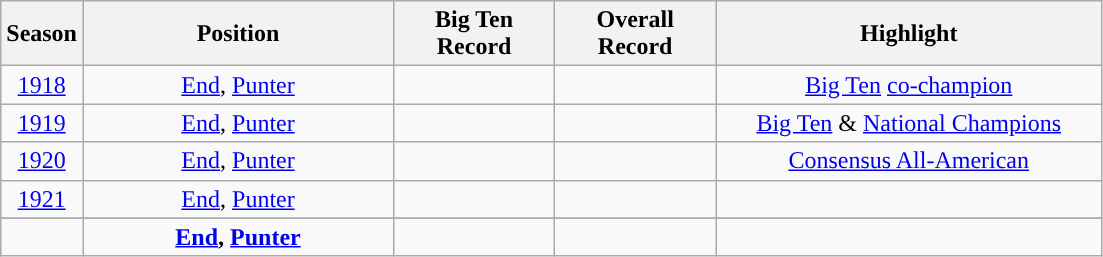<table class="wikitable sortable" style="text-align:center">
<tr>
<th width=40px>Season</th>
<th width=200px>Position</th>
<th width=100px>Big Ten <br>Record</th>
<th width=100px>Overall <br>Record</th>
<th width=250px>Highlight</th>
</tr>
<tr>
<td><a href='#'>1918</a></td>
<td><a href='#'>End</a>, <a href='#'>Punter</a></td>
<td></td>
<td></td>
<td><a href='#'>Big Ten</a> <a href='#'>co-champion</a></td>
</tr>
<tr>
<td><a href='#'>1919</a></td>
<td><a href='#'>End</a>, <a href='#'>Punter</a></td>
<td></td>
<td></td>
<td><a href='#'>Big Ten</a> & <a href='#'>National Champions</a></td>
</tr>
<tr>
<td><a href='#'>1920</a></td>
<td><a href='#'>End</a>, <a href='#'>Punter</a></td>
<td></td>
<td></td>
<td><a href='#'>Consensus All-American</a></td>
</tr>
<tr>
<td><a href='#'>1921</a></td>
<td><a href='#'>End</a>, <a href='#'>Punter</a></td>
<td></td>
<td></td>
<td></td>
</tr>
<tr>
</tr>
<tr class="sortbottom">
<td></td>
<td><strong><a href='#'>End</a>, <a href='#'>Punter</a></strong></td>
<td></td>
<td></td>
<td></td>
</tr>
</table>
